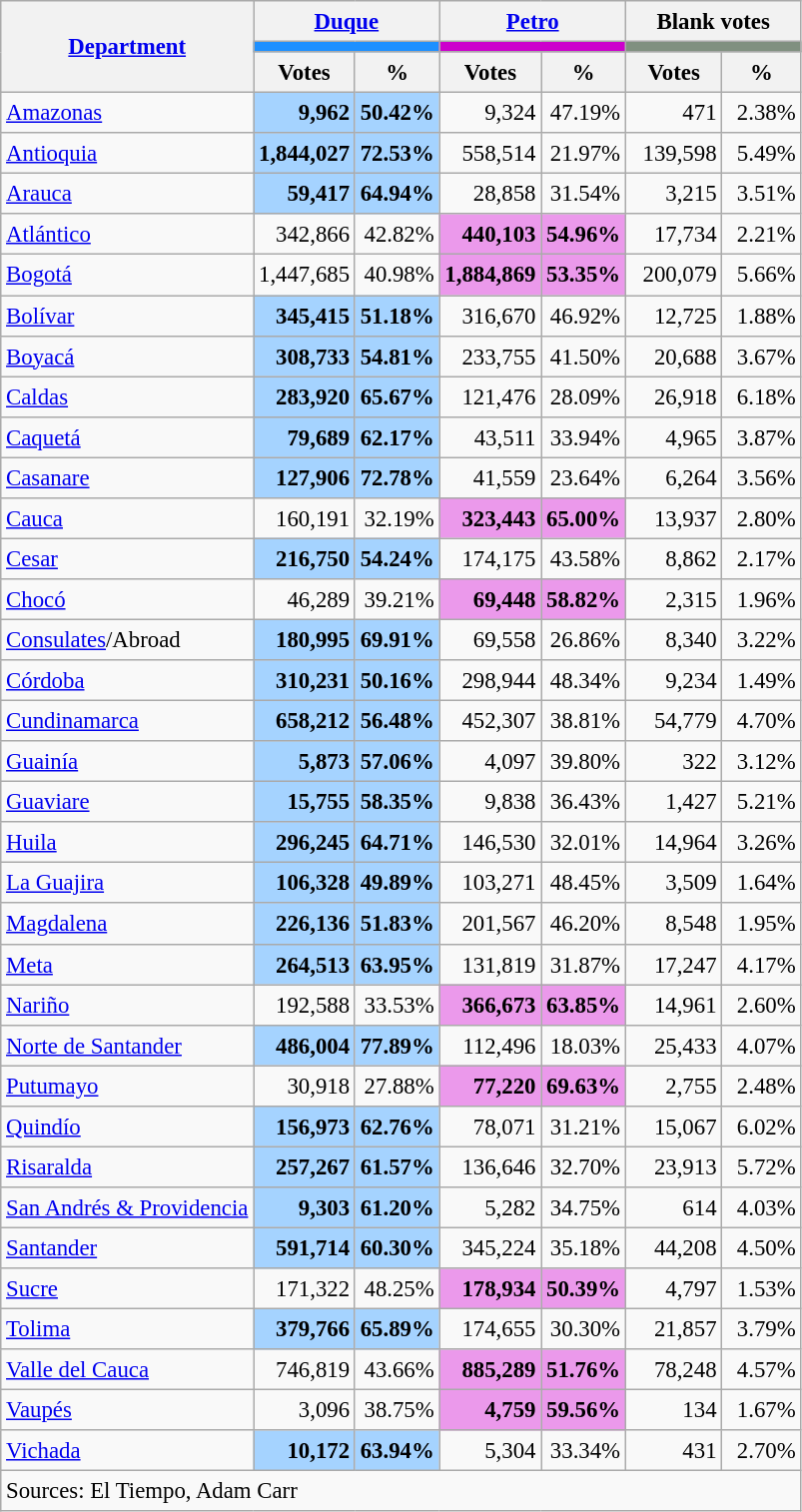<table class="wikitable sortable" style="text-align:right; font-size:95%; line-height:20px">
<tr>
<th rowspan="3"><a href='#'>Department</a></th>
<th colspan="2" width="110"><a href='#'>Duque</a></th>
<th colspan="2" width="110"><a href='#'>Petro</a></th>
<th colspan="2" width="110">Blank votes</th>
</tr>
<tr>
<th colspan="2" style="background:#1E90FF"></th>
<th colspan="2" style="background:#CC00CC"></th>
<th colspan="2" style="background:#809080"></th>
</tr>
<tr>
<th>Votes</th>
<th>%</th>
<th>Votes</th>
<th>%</th>
<th>Votes</th>
<th>%</th>
</tr>
<tr>
<td align="left"><a href='#'>Amazonas</a></td>
<td style="background:#A5D3FF;"><strong>9,962</strong></td>
<td style="background:#A5D3FF;"><strong>50.42%</strong></td>
<td>9,324</td>
<td>47.19%</td>
<td>471</td>
<td>2.38%</td>
</tr>
<tr>
<td align="left"><a href='#'>Antioquia</a></td>
<td style="background:#A5D3FF;"><strong>1,844,027</strong></td>
<td style="background:#A5D3FF;"><strong>72.53%</strong></td>
<td>558,514</td>
<td>21.97%</td>
<td>139,598</td>
<td>5.49%</td>
</tr>
<tr>
<td align="left"><a href='#'>Arauca</a></td>
<td style="background:#A5D3FF;"><strong>59,417</strong></td>
<td style="background:#A5D3FF;"><strong>64.94%</strong></td>
<td>28,858</td>
<td>31.54%</td>
<td>3,215</td>
<td>3.51%</td>
</tr>
<tr>
<td align="left"><a href='#'>Atlántico</a></td>
<td>342,866</td>
<td>42.82%</td>
<td style="background:#EB99EB;"><strong>440,103</strong></td>
<td style="background:#EB99EB;"><strong>54.96%</strong></td>
<td>17,734</td>
<td>2.21%</td>
</tr>
<tr>
<td align="left"><a href='#'>Bogotá</a></td>
<td>1,447,685</td>
<td>40.98%</td>
<td style="background:#EB99EB;"><strong>1,884,869</strong></td>
<td style="background:#EB99EB;"><strong>53.35%</strong></td>
<td>200,079</td>
<td>5.66%</td>
</tr>
<tr>
<td align="left"><a href='#'>Bolívar</a></td>
<td style="background:#A5D3FF;"><strong>345,415</strong></td>
<td style="background:#A5D3FF;"><strong>51.18%</strong></td>
<td>316,670</td>
<td>46.92%</td>
<td>12,725</td>
<td>1.88%</td>
</tr>
<tr>
<td align="left"><a href='#'>Boyacá</a></td>
<td style="background:#A5D3FF;"><strong>308,733</strong></td>
<td style="background:#A5D3FF;"><strong>54.81%</strong></td>
<td>233,755</td>
<td>41.50%</td>
<td>20,688</td>
<td>3.67%</td>
</tr>
<tr>
<td align="left"><a href='#'>Caldas</a></td>
<td style="background:#A5D3FF;"><strong>283,920</strong></td>
<td style="background:#A5D3FF;"><strong>65.67%</strong></td>
<td>121,476</td>
<td>28.09%</td>
<td>26,918</td>
<td>6.18%</td>
</tr>
<tr>
<td align="left"><a href='#'>Caquetá</a></td>
<td style="background:#A5D3FF;"><strong>79,689</strong></td>
<td style="background:#A5D3FF;"><strong>62.17%</strong></td>
<td>43,511</td>
<td>33.94%</td>
<td>4,965</td>
<td>3.87%</td>
</tr>
<tr>
<td align="left"><a href='#'>Casanare</a></td>
<td style="background:#A5D3FF;"><strong>127,906</strong></td>
<td style="background:#A5D3FF;"><strong>72.78%</strong></td>
<td>41,559</td>
<td>23.64%</td>
<td>6,264</td>
<td>3.56%</td>
</tr>
<tr>
<td align="left"><a href='#'>Cauca</a></td>
<td>160,191</td>
<td>32.19%</td>
<td style="background:#EB99EB;"><strong>323,443</strong></td>
<td style="background:#EB99EB;"><strong>65.00%</strong></td>
<td>13,937</td>
<td>2.80%</td>
</tr>
<tr>
<td align="left"><a href='#'>Cesar</a></td>
<td style="background:#A5D3FF;"><strong>216,750</strong></td>
<td style="background:#A5D3FF;"><strong>54.24%</strong></td>
<td>174,175</td>
<td>43.58%</td>
<td>8,862</td>
<td>2.17%</td>
</tr>
<tr>
<td align="left"><a href='#'>Chocó</a></td>
<td>46,289</td>
<td>39.21%</td>
<td style="background:#EB99EB;"><strong>69,448</strong></td>
<td style="background:#EB99EB;"><strong>58.82%</strong></td>
<td>2,315</td>
<td>1.96%</td>
</tr>
<tr>
<td align="left"><a href='#'>Consulates</a>/Abroad</td>
<td style="background:#A5D3FF;"><strong>180,995</strong></td>
<td style="background:#A5D3FF;"><strong>69.91%</strong></td>
<td>69,558</td>
<td>26.86%</td>
<td>8,340</td>
<td>3.22%</td>
</tr>
<tr>
<td align="left"><a href='#'>Córdoba</a></td>
<td style="background:#A5D3FF;"><strong>310,231</strong></td>
<td style="background:#A5D3FF;"><strong>50.16%</strong></td>
<td>298,944</td>
<td>48.34%</td>
<td>9,234</td>
<td>1.49%</td>
</tr>
<tr>
<td align="left"><a href='#'>Cundinamarca</a></td>
<td style="background:#A5D3FF;"><strong>658,212</strong></td>
<td style="background:#A5D3FF;"><strong>56.48%</strong></td>
<td>452,307</td>
<td>38.81%</td>
<td>54,779</td>
<td>4.70%</td>
</tr>
<tr>
<td align="left"><a href='#'>Guainía</a></td>
<td style="background:#A5D3FF;"><strong>5,873</strong></td>
<td style="background:#A5D3FF;"><strong>57.06%</strong></td>
<td>4,097</td>
<td>39.80%</td>
<td>322</td>
<td>3.12%</td>
</tr>
<tr>
<td align="left"><a href='#'>Guaviare</a></td>
<td style="background:#A5D3FF;"><strong>15,755</strong></td>
<td style="background:#A5D3FF;"><strong>58.35%</strong></td>
<td>9,838</td>
<td>36.43%</td>
<td>1,427</td>
<td>5.21%</td>
</tr>
<tr>
<td align="left"><a href='#'>Huila</a></td>
<td style="background:#A5D3FF;"><strong>296,245</strong></td>
<td style="background:#A5D3FF;"><strong>64.71%</strong></td>
<td>146,530</td>
<td>32.01%</td>
<td>14,964</td>
<td>3.26%</td>
</tr>
<tr>
<td align="left"><a href='#'>La Guajira</a></td>
<td style="background:#A5D3FF;"><strong>106,328</strong></td>
<td style="background:#A5D3FF;"><strong>49.89%</strong></td>
<td>103,271</td>
<td>48.45%</td>
<td>3,509</td>
<td>1.64%</td>
</tr>
<tr>
<td align="left"><a href='#'>Magdalena</a></td>
<td style="background:#A5D3FF;"><strong>226,136</strong></td>
<td style="background:#A5D3FF;"><strong>51.83%</strong></td>
<td>201,567</td>
<td>46.20%</td>
<td>8,548</td>
<td>1.95%</td>
</tr>
<tr>
<td align="left"><a href='#'>Meta</a></td>
<td style="background:#A5D3FF;"><strong>264,513</strong></td>
<td style="background:#A5D3FF;"><strong>63.95%</strong></td>
<td>131,819</td>
<td>31.87%</td>
<td>17,247</td>
<td>4.17%</td>
</tr>
<tr>
<td align="left"><a href='#'>Nariño</a></td>
<td>192,588</td>
<td>33.53%</td>
<td style="background:#EB99EB;"><strong>366,673</strong></td>
<td style="background:#EB99EB;"><strong>63.85%</strong></td>
<td>14,961</td>
<td>2.60%</td>
</tr>
<tr>
<td align="left"><a href='#'>Norte de Santander</a></td>
<td style="background:#A5D3FF;"><strong>486,004</strong></td>
<td style="background:#A5D3FF;"><strong>77.89%</strong></td>
<td>112,496</td>
<td>18.03%</td>
<td>25,433</td>
<td>4.07%</td>
</tr>
<tr>
<td align="left"><a href='#'>Putumayo</a></td>
<td>30,918</td>
<td>27.88%</td>
<td style="background:#EB99EB;"><strong>77,220</strong></td>
<td style="background:#EB99EB;"><strong>69.63%</strong></td>
<td>2,755</td>
<td>2.48%</td>
</tr>
<tr>
<td align="left"><a href='#'>Quindío</a></td>
<td style="background:#A5D3FF;"><strong>156,973</strong></td>
<td style="background:#A5D3FF;"><strong>62.76%</strong></td>
<td>78,071</td>
<td>31.21%</td>
<td>15,067</td>
<td>6.02%</td>
</tr>
<tr>
<td align="left"><a href='#'>Risaralda</a></td>
<td style="background:#A5D3FF;"><strong>257,267</strong></td>
<td style="background:#A5D3FF;"><strong>61.57%</strong></td>
<td>136,646</td>
<td>32.70%</td>
<td>23,913</td>
<td>5.72%</td>
</tr>
<tr>
<td align="left"><a href='#'>San Andrés & Providencia</a></td>
<td style="background:#A5D3FF;"><strong>9,303</strong></td>
<td style="background:#A5D3FF;"><strong>61.20%</strong></td>
<td>5,282</td>
<td>34.75%</td>
<td>614</td>
<td>4.03%</td>
</tr>
<tr>
<td align="left"><a href='#'>Santander</a></td>
<td style="background:#A5D3FF;"><strong>591,714</strong></td>
<td style="background:#A5D3FF;"><strong>60.30%</strong></td>
<td>345,224</td>
<td>35.18%</td>
<td>44,208</td>
<td>4.50%</td>
</tr>
<tr>
<td align="left"><a href='#'>Sucre</a></td>
<td>171,322</td>
<td>48.25%</td>
<td style="background:#EB99EB;"><strong>178,934</strong></td>
<td style="background:#EB99EB;"><strong>50.39%</strong></td>
<td>4,797</td>
<td>1.53%</td>
</tr>
<tr>
<td align="left"><a href='#'>Tolima</a></td>
<td style="background:#A5D3FF;"><strong>379,766</strong></td>
<td style="background:#A5D3FF;"><strong>65.89%</strong></td>
<td>174,655</td>
<td>30.30%</td>
<td>21,857</td>
<td>3.79%</td>
</tr>
<tr>
<td align="left"><a href='#'>Valle del Cauca</a></td>
<td>746,819</td>
<td>43.66%</td>
<td style="background:#EB99EB;"><strong>885,289</strong></td>
<td style="background:#EB99EB;"><strong>51.76%</strong></td>
<td>78,248</td>
<td>4.57%</td>
</tr>
<tr>
<td align="left"><a href='#'>Vaupés</a></td>
<td>3,096</td>
<td>38.75%</td>
<td style="background:#EB99EB;"><strong>4,759</strong></td>
<td style="background:#EB99EB;"><strong>59.56%</strong></td>
<td>134</td>
<td>1.67%</td>
</tr>
<tr>
<td align="left"><a href='#'>Vichada</a></td>
<td style="background:#A5D3FF;"><strong>10,172</strong></td>
<td style="background:#A5D3FF;"><strong>63.94%</strong></td>
<td>5,304</td>
<td>33.34%</td>
<td>431</td>
<td>2.70%</td>
</tr>
<tr class="sortbottom">
<td colspan="7" style="text-align:left;">Sources: El Tiempo, Adam Carr</td>
</tr>
</table>
